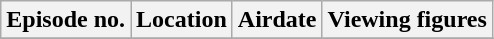<table class="wikitable">
<tr>
<th>Episode no.</th>
<th>Location</th>
<th>Airdate</th>
<th>Viewing figures</th>
</tr>
<tr>
</tr>
</table>
